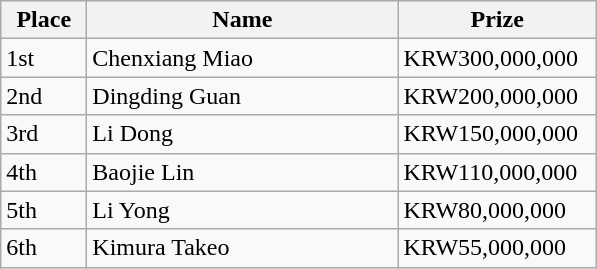<table class="wikitable">
<tr>
<th style="width:50px;">Place</th>
<th style="width:200px;">Name</th>
<th style="width:125px;">Prize</th>
</tr>
<tr>
<td>1st</td>
<td> Chenxiang Miao</td>
<td>KRW300,000,000</td>
</tr>
<tr>
<td>2nd</td>
<td> Dingding Guan</td>
<td>KRW200,000,000</td>
</tr>
<tr>
<td>3rd</td>
<td> Li Dong</td>
<td>KRW150,000,000</td>
</tr>
<tr>
<td>4th</td>
<td> Baojie Lin</td>
<td>KRW110,000,000</td>
</tr>
<tr>
<td>5th</td>
<td> Li Yong</td>
<td>KRW80,000,000</td>
</tr>
<tr>
<td>6th</td>
<td> Kimura Takeo</td>
<td>KRW55,000,000</td>
</tr>
</table>
